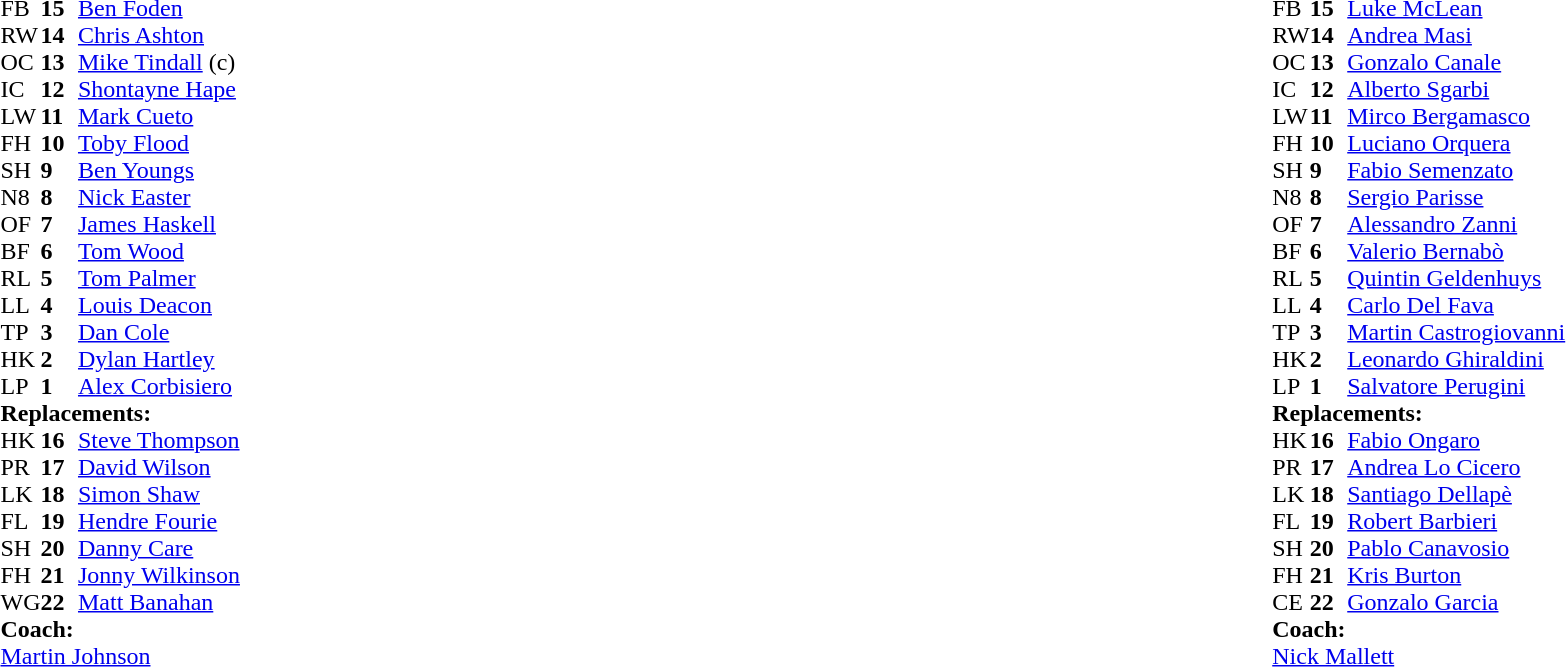<table width="100%">
<tr>
<td valign="top" width="50%"><br><table cellspacing="0" cellpadding="0">
<tr>
<th width="25"></th>
<th width="25"></th>
</tr>
<tr>
<td>FB</td>
<td><strong>15</strong></td>
<td><a href='#'>Ben Foden</a></td>
</tr>
<tr>
<td>RW</td>
<td><strong>14</strong></td>
<td><a href='#'>Chris Ashton</a></td>
</tr>
<tr>
<td>OC</td>
<td><strong>13</strong></td>
<td><a href='#'>Mike Tindall</a> (c)</td>
</tr>
<tr>
<td>IC</td>
<td><strong>12</strong></td>
<td><a href='#'>Shontayne Hape</a></td>
</tr>
<tr>
<td>LW</td>
<td><strong>11</strong></td>
<td><a href='#'>Mark Cueto</a></td>
<td></td>
<td></td>
</tr>
<tr>
<td>FH</td>
<td><strong>10</strong></td>
<td><a href='#'>Toby Flood</a></td>
<td></td>
<td></td>
</tr>
<tr>
<td>SH</td>
<td><strong>9</strong></td>
<td><a href='#'>Ben Youngs</a></td>
<td></td>
<td></td>
</tr>
<tr>
<td>N8</td>
<td><strong>8</strong></td>
<td><a href='#'>Nick Easter</a></td>
</tr>
<tr>
<td>OF</td>
<td><strong>7</strong></td>
<td><a href='#'>James Haskell</a></td>
</tr>
<tr>
<td>BF</td>
<td><strong>6</strong></td>
<td><a href='#'>Tom Wood</a></td>
<td></td>
<td></td>
</tr>
<tr>
<td>RL</td>
<td><strong>5</strong></td>
<td><a href='#'>Tom Palmer</a></td>
</tr>
<tr>
<td>LL</td>
<td><strong>4</strong></td>
<td><a href='#'>Louis Deacon</a></td>
<td></td>
<td></td>
</tr>
<tr>
<td>TP</td>
<td><strong>3</strong></td>
<td><a href='#'>Dan Cole</a></td>
<td></td>
<td></td>
</tr>
<tr>
<td>HK</td>
<td><strong>2</strong></td>
<td><a href='#'>Dylan Hartley</a></td>
<td></td>
<td></td>
</tr>
<tr>
<td>LP</td>
<td><strong>1</strong></td>
<td><a href='#'>Alex Corbisiero</a></td>
</tr>
<tr>
<td colspan="3"><strong>Replacements:</strong></td>
</tr>
<tr>
<td>HK</td>
<td><strong>16</strong></td>
<td><a href='#'>Steve Thompson</a></td>
<td></td>
<td></td>
</tr>
<tr>
<td>PR</td>
<td><strong>17</strong></td>
<td><a href='#'>David Wilson</a></td>
<td></td>
<td></td>
</tr>
<tr>
<td>LK</td>
<td><strong>18</strong></td>
<td><a href='#'>Simon Shaw</a></td>
<td></td>
<td></td>
</tr>
<tr>
<td>FL</td>
<td><strong>19</strong></td>
<td><a href='#'>Hendre Fourie</a></td>
<td></td>
<td></td>
</tr>
<tr>
<td>SH</td>
<td><strong>20</strong></td>
<td><a href='#'>Danny Care</a></td>
<td></td>
<td></td>
</tr>
<tr>
<td>FH</td>
<td><strong>21</strong></td>
<td><a href='#'>Jonny Wilkinson</a></td>
<td></td>
<td></td>
</tr>
<tr>
<td>WG</td>
<td><strong>22</strong></td>
<td><a href='#'>Matt Banahan</a></td>
<td></td>
<td></td>
</tr>
<tr>
<td colspan="3"><strong>Coach:</strong></td>
</tr>
<tr>
<td colspan="4"> <a href='#'>Martin Johnson</a></td>
</tr>
</table>
</td>
<td valign="top"></td>
<td valign="top" width="50%"><br><table cellspacing="0" cellpadding="0" align="center">
<tr>
<th width="25"></th>
<th width="25"></th>
</tr>
<tr>
<td>FB</td>
<td><strong>15</strong></td>
<td><a href='#'>Luke McLean</a></td>
<td></td>
<td></td>
</tr>
<tr>
<td>RW</td>
<td><strong>14</strong></td>
<td><a href='#'>Andrea Masi</a></td>
<td></td>
<td></td>
</tr>
<tr>
<td>OC</td>
<td><strong>13</strong></td>
<td><a href='#'>Gonzalo Canale</a></td>
</tr>
<tr>
<td>IC</td>
<td><strong>12</strong></td>
<td><a href='#'>Alberto Sgarbi</a></td>
<td></td>
<td></td>
</tr>
<tr>
<td>LW</td>
<td><strong>11</strong></td>
<td><a href='#'>Mirco Bergamasco</a></td>
</tr>
<tr>
<td>FH</td>
<td><strong>10</strong></td>
<td><a href='#'>Luciano Orquera</a></td>
</tr>
<tr>
<td>SH</td>
<td><strong>9</strong></td>
<td><a href='#'>Fabio Semenzato</a></td>
</tr>
<tr>
<td>N8</td>
<td><strong>8</strong></td>
<td><a href='#'>Sergio Parisse</a></td>
</tr>
<tr>
<td>OF</td>
<td><strong>7</strong></td>
<td><a href='#'>Alessandro Zanni</a></td>
</tr>
<tr>
<td>BF</td>
<td><strong>6</strong></td>
<td><a href='#'>Valerio Bernabò</a></td>
<td></td>
<td></td>
</tr>
<tr>
<td>RL</td>
<td><strong>5</strong></td>
<td><a href='#'>Quintin Geldenhuys</a></td>
</tr>
<tr>
<td>LL</td>
<td><strong>4</strong></td>
<td><a href='#'>Carlo Del Fava</a></td>
<td></td>
<td></td>
</tr>
<tr>
<td>TP</td>
<td><strong>3</strong></td>
<td><a href='#'>Martin Castrogiovanni</a></td>
<td></td>
<td></td>
</tr>
<tr>
<td>HK</td>
<td><strong>2</strong></td>
<td><a href='#'>Leonardo Ghiraldini</a></td>
<td></td>
<td></td>
</tr>
<tr>
<td>LP</td>
<td><strong>1</strong></td>
<td><a href='#'>Salvatore Perugini</a></td>
</tr>
<tr>
<td colspan="3"><strong>Replacements:</strong></td>
</tr>
<tr>
<td>HK</td>
<td><strong>16</strong></td>
<td><a href='#'>Fabio Ongaro</a></td>
<td></td>
<td></td>
</tr>
<tr>
<td>PR</td>
<td><strong>17</strong></td>
<td><a href='#'>Andrea Lo Cicero</a></td>
<td></td>
<td></td>
</tr>
<tr>
<td>LK</td>
<td><strong>18</strong></td>
<td><a href='#'>Santiago Dellapè</a></td>
<td></td>
<td></td>
</tr>
<tr>
<td>FL</td>
<td><strong>19</strong></td>
<td><a href='#'>Robert Barbieri</a></td>
<td></td>
<td></td>
</tr>
<tr>
<td>SH</td>
<td><strong>20</strong></td>
<td><a href='#'>Pablo Canavosio</a></td>
<td></td>
<td></td>
</tr>
<tr>
<td>FH</td>
<td><strong>21</strong></td>
<td><a href='#'>Kris Burton</a></td>
<td></td>
<td></td>
</tr>
<tr>
<td>CE</td>
<td><strong>22</strong></td>
<td><a href='#'>Gonzalo Garcia</a></td>
<td></td>
<td></td>
</tr>
<tr>
<td colspan="3"><strong>Coach:</strong></td>
</tr>
<tr>
<td colspan="4"> <a href='#'>Nick Mallett</a></td>
</tr>
</table>
</td>
</tr>
</table>
